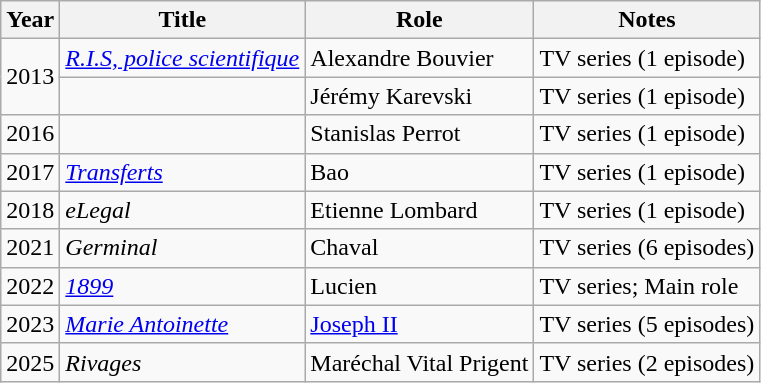<table class="wikitable sortable">
<tr>
<th>Year</th>
<th>Title</th>
<th>Role</th>
<th class="unsortable">Notes</th>
</tr>
<tr>
<td rowspan=2>2013</td>
<td><em><a href='#'>R.I.S, police scientifique</a></em></td>
<td>Alexandre Bouvier</td>
<td>TV series (1 episode)</td>
</tr>
<tr>
<td></td>
<td>Jérémy Karevski</td>
<td>TV series (1 episode)</td>
</tr>
<tr>
<td>2016</td>
<td></td>
<td>Stanislas Perrot</td>
<td>TV series (1 episode)</td>
</tr>
<tr>
<td>2017</td>
<td><em><a href='#'>Transferts</a></em></td>
<td>Bao</td>
<td>TV series (1 episode)</td>
</tr>
<tr>
<td>2018</td>
<td><em>eLegal</em></td>
<td>Etienne Lombard</td>
<td>TV series (1 episode)</td>
</tr>
<tr>
<td>2021</td>
<td><em>Germinal</em></td>
<td>Chaval</td>
<td>TV series (6 episodes)</td>
</tr>
<tr>
<td>2022</td>
<td><em><a href='#'>1899</a></em></td>
<td>Lucien</td>
<td>TV series; Main role</td>
</tr>
<tr>
<td>2023</td>
<td><em><a href='#'>Marie Antoinette</a></em></td>
<td><a href='#'>Joseph II</a></td>
<td>TV series (5 episodes)</td>
</tr>
<tr>
<td>2025</td>
<td><em>Rivages</em></td>
<td>Maréchal Vital Prigent</td>
<td>TV series (2 episodes)</td>
</tr>
</table>
